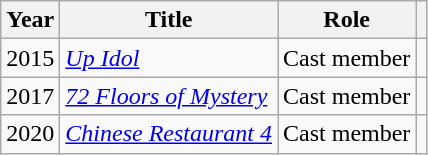<table class="wikitable sortable">
<tr>
<th scope="col">Year</th>
<th scope="col">Title</th>
<th scope="col">Role</th>
<th scope="col" class="unsortable"></th>
</tr>
<tr>
<td>2015</td>
<td><em><a href='#'>Up Idol</a></em></td>
<td>Cast member</td>
<td style="text-align:center"></td>
</tr>
<tr>
<td>2017</td>
<td><em><a href='#'>72 Floors of Mystery</a></em></td>
<td>Cast member</td>
<td style="text-align:center"></td>
</tr>
<tr>
<td>2020</td>
<td><em><a href='#'>Chinese Restaurant 4</a></em></td>
<td>Cast member</td>
<td style="text-align:center"></td>
</tr>
</table>
